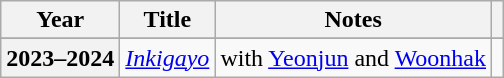<table class="wikitable plainrowheaders">
<tr>
<th scope="col">Year</th>
<th scope="col">Title</th>
<th scope="col">Notes</th>
<th scope="col" class="unsortable"></th>
</tr>
<tr>
</tr>
<tr>
<th scope="row">2023–2024</th>
<td><em><a href='#'>Inkigayo</a></em></td>
<td>with <a href='#'>Yeonjun</a> and <a href='#'>Woonhak</a></td>
<td></td>
</tr>
</table>
